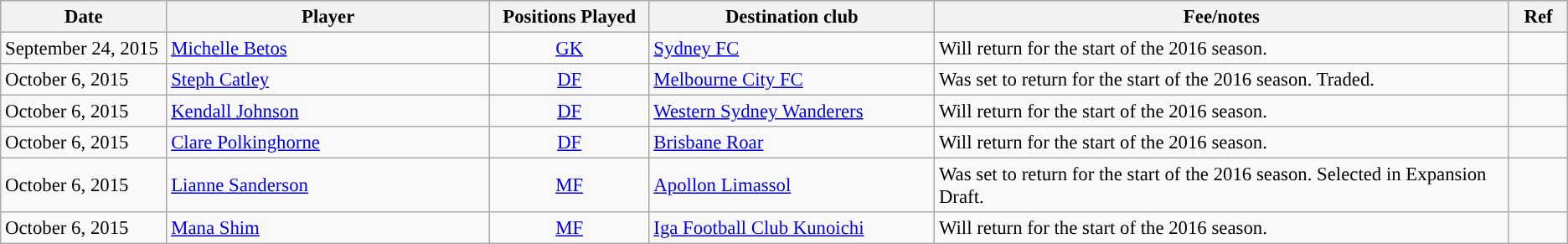<table class="wikitable" style="text-align:left; font-size:95%;">
<tr>
<th style="width:125px;">Date</th>
<th style="width:250px;">Player</th>
<th style="width:120px;">Positions Played</th>
<th style="width:220px;">Destination club</th>
<th style="width:450px;">Fee/notes</th>
<th style="width:40px;">Ref</th>
</tr>
<tr>
<td>September 24, 2015</td>
<td> <a href='#'>Michelle Betos</a></td>
<td style="text-align:center;"><a href='#'>GK</a></td>
<td> <a href='#'>Sydney FC</a></td>
<td>Will return for the start of the 2016 season.</td>
<td></td>
</tr>
<tr>
<td>October 6, 2015</td>
<td> <a href='#'>Steph Catley</a></td>
<td style="text-align:center;"><a href='#'>DF</a></td>
<td> <a href='#'>Melbourne City FC</a></td>
<td>Was set to return for the start of the 2016 season.  Traded.</td>
<td></td>
</tr>
<tr>
<td>October 6, 2015</td>
<td> <a href='#'>Kendall Johnson</a></td>
<td style="text-align:center;"><a href='#'>DF</a></td>
<td> <a href='#'>Western Sydney Wanderers</a></td>
<td>Will return for the start of the 2016 season.</td>
<td></td>
</tr>
<tr>
<td>October 6, 2015</td>
<td> <a href='#'>Clare Polkinghorne</a></td>
<td style="text-align:center;"><a href='#'>DF</a></td>
<td> <a href='#'>Brisbane Roar</a></td>
<td>Will return for the start of the 2016 season.</td>
<td></td>
</tr>
<tr>
<td>October 6, 2015</td>
<td> <a href='#'>Lianne Sanderson</a></td>
<td style="text-align:center;"><a href='#'>MF</a></td>
<td> <a href='#'>Apollon Limassol</a></td>
<td>Was set to return for the start of the 2016 season.  Selected in Expansion Draft.</td>
<td></td>
</tr>
<tr>
<td>October 6, 2015</td>
<td> <a href='#'>Mana Shim</a></td>
<td style="text-align:center;"><a href='#'>MF</a></td>
<td> <a href='#'>Iga Football Club Kunoichi</a></td>
<td>Will return for the start of the 2016 season.</td>
<td></td>
</tr>
</table>
